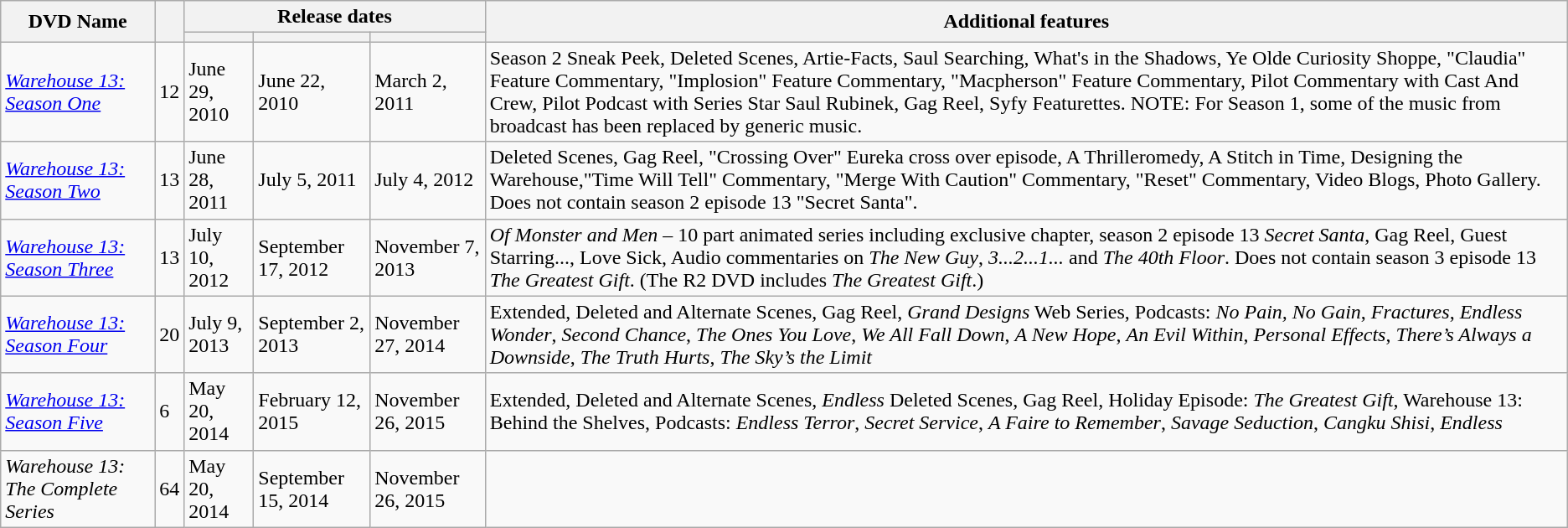<table class="wikitable">
<tr>
<th rowspan="2">DVD Name</th>
<th rowspan="2"></th>
<th colspan="3">Release dates</th>
<th rowspan="2">Additional features</th>
</tr>
<tr>
<th></th>
<th></th>
<th></th>
</tr>
<tr>
<td><em><a href='#'>Warehouse 13: Season One</a></em></td>
<td>12</td>
<td>June 29, 2010</td>
<td>June 22, 2010</td>
<td>March 2, 2011</td>
<td>Season 2 Sneak Peek, Deleted Scenes, Artie-Facts, Saul Searching, What's in the Shadows, Ye Olde Curiosity Shoppe, "Claudia" Feature Commentary, "Implosion" Feature Commentary, "Macpherson" Feature Commentary, Pilot Commentary with Cast And Crew, Pilot Podcast with Series Star Saul Rubinek, Gag Reel, Syfy Featurettes. NOTE: For Season 1, some of the music from broadcast has been replaced by generic music.</td>
</tr>
<tr>
<td><em><a href='#'>Warehouse 13: Season Two</a></em></td>
<td>13</td>
<td>June 28, 2011</td>
<td>July 5, 2011</td>
<td>July 4, 2012</td>
<td>Deleted Scenes, Gag Reel, "Crossing Over" Eureka cross over episode, A Thrilleromedy, A Stitch in Time, Designing the Warehouse,"Time Will Tell" Commentary, "Merge With Caution" Commentary, "Reset" Commentary, Video Blogs, Photo Gallery. Does not contain season 2 episode 13 "Secret Santa".</td>
</tr>
<tr>
<td><em><a href='#'>Warehouse 13: Season Three</a></em></td>
<td>13</td>
<td>July 10, 2012</td>
<td>September 17, 2012</td>
<td>November 7, 2013</td>
<td><em>Of Monster and Men</em> – 10 part animated series including exclusive chapter, season 2 episode 13 <em>Secret Santa</em>, Gag Reel, Guest Starring..., Love Sick, Audio commentaries on <em>The New Guy</em>, <em>3...2...1...</em> and <em>The 40th Floor</em>. Does not contain season 3 episode 13 <em>The Greatest Gift</em>. (The R2 DVD includes <em>The Greatest Gift</em>.)</td>
</tr>
<tr>
<td><em><a href='#'>Warehouse 13: Season Four</a></em></td>
<td>20</td>
<td>July 9, 2013</td>
<td>September 2, 2013</td>
<td>November 27, 2014</td>
<td>Extended, Deleted and Alternate Scenes, Gag Reel, <em>Grand Designs</em> Web Series, Podcasts: <em>No Pain, No Gain</em>, <em>Fractures</em>, <em>Endless Wonder</em>, <em>Second Chance</em>, <em>The Ones You Love</em>, <em>We All Fall Down</em>, <em>A New Hope</em>, <em>An Evil Within</em>, <em>Personal Effects</em>, <em>There’s Always a Downside</em>, <em>The Truth Hurts</em>, <em>The Sky’s the Limit</em></td>
</tr>
<tr>
<td><em><a href='#'>Warehouse 13: Season Five</a></em></td>
<td>6</td>
<td>May 20, 2014</td>
<td>February 12, 2015</td>
<td>November 26, 2015</td>
<td>Extended, Deleted and Alternate Scenes, <em>Endless</em> Deleted Scenes, Gag Reel, Holiday Episode: <em>The Greatest Gift</em>, Warehouse 13: Behind the Shelves, Podcasts: <em>Endless Terror</em>, <em>Secret Service</em>, <em>A Faire to Remember</em>, <em>Savage Seduction</em>, <em>Cangku Shisi</em>, <em>Endless</em></td>
</tr>
<tr>
<td><em>Warehouse 13: The Complete Series</em></td>
<td>64</td>
<td>May 20, 2014</td>
<td>September 15, 2014</td>
<td>November 26, 2015</td>
<td></td>
</tr>
</table>
